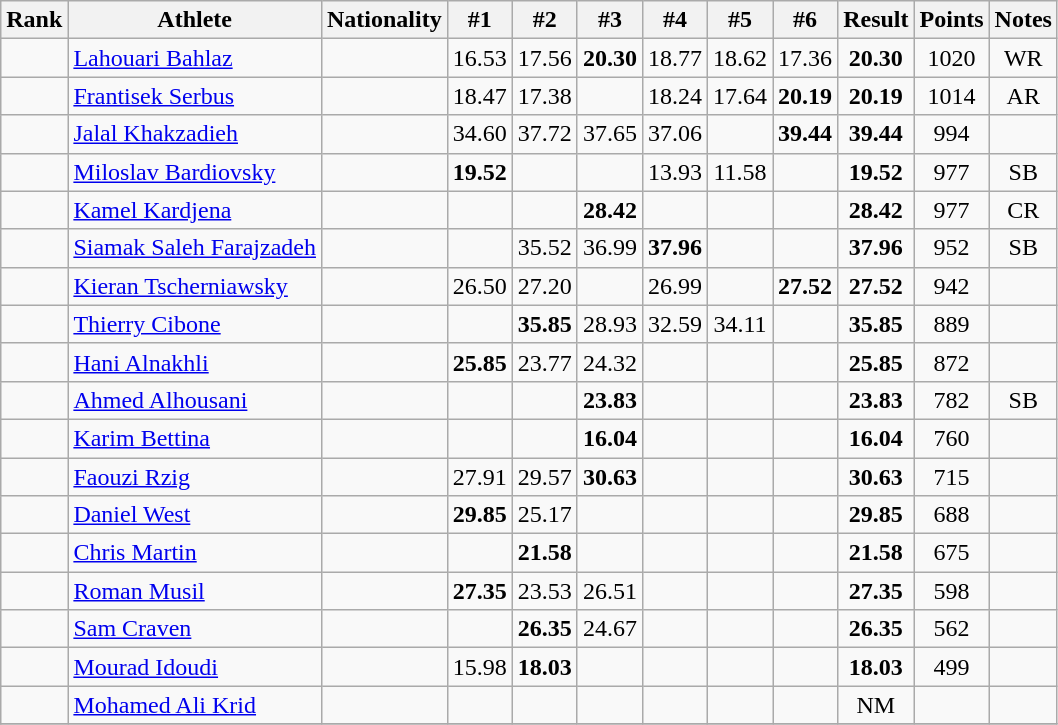<table class="wikitable sortable" style="text-align:center">
<tr>
<th>Rank</th>
<th>Athlete</th>
<th>Nationality</th>
<th>#1</th>
<th>#2</th>
<th>#3</th>
<th>#4</th>
<th>#5</th>
<th>#6</th>
<th>Result</th>
<th>Points</th>
<th>Notes</th>
</tr>
<tr>
<td></td>
<td align=left><a href='#'>Lahouari Bahlaz</a></td>
<td align=left></td>
<td>16.53</td>
<td>17.56</td>
<td><strong>20.30</strong></td>
<td>18.77</td>
<td>18.62</td>
<td>17.36</td>
<td><strong>20.30</strong></td>
<td>1020</td>
<td>WR</td>
</tr>
<tr>
<td></td>
<td align=left><a href='#'>Frantisek Serbus</a></td>
<td align=left></td>
<td>18.47</td>
<td>17.38</td>
<td></td>
<td>18.24</td>
<td>17.64</td>
<td><strong>20.19</strong></td>
<td><strong>20.19</strong></td>
<td>1014</td>
<td>AR</td>
</tr>
<tr>
<td></td>
<td align=left><a href='#'>Jalal Khakzadieh</a></td>
<td align=left></td>
<td>34.60</td>
<td>37.72</td>
<td>37.65</td>
<td>37.06</td>
<td></td>
<td><strong>39.44</strong></td>
<td><strong>39.44</strong></td>
<td>994</td>
<td></td>
</tr>
<tr>
<td></td>
<td align=left><a href='#'>Miloslav Bardiovsky</a></td>
<td align=left></td>
<td><strong>19.52</strong></td>
<td></td>
<td></td>
<td>13.93</td>
<td>11.58</td>
<td></td>
<td><strong>19.52</strong></td>
<td>977</td>
<td>SB</td>
</tr>
<tr>
<td></td>
<td align=left><a href='#'>Kamel Kardjena</a></td>
<td align=left></td>
<td></td>
<td></td>
<td><strong>28.42</strong></td>
<td></td>
<td></td>
<td></td>
<td><strong>28.42</strong></td>
<td>977</td>
<td>CR</td>
</tr>
<tr>
<td></td>
<td align=left><a href='#'>Siamak Saleh Farajzadeh</a></td>
<td align=left></td>
<td></td>
<td>35.52</td>
<td>36.99</td>
<td><strong>37.96</strong></td>
<td></td>
<td></td>
<td><strong>37.96</strong></td>
<td>952</td>
<td>SB</td>
</tr>
<tr>
<td></td>
<td align=left><a href='#'>Kieran Tscherniawsky</a></td>
<td align=left></td>
<td>26.50</td>
<td>27.20</td>
<td></td>
<td>26.99</td>
<td></td>
<td><strong>27.52</strong></td>
<td><strong>27.52</strong></td>
<td>942</td>
<td></td>
</tr>
<tr>
<td></td>
<td align=left><a href='#'>Thierry Cibone</a></td>
<td align=left></td>
<td></td>
<td><strong>35.85</strong></td>
<td>28.93</td>
<td>32.59</td>
<td>34.11</td>
<td></td>
<td><strong>35.85</strong></td>
<td>889</td>
<td></td>
</tr>
<tr>
<td></td>
<td align=left><a href='#'>Hani Alnakhli</a></td>
<td align=left></td>
<td><strong>25.85</strong></td>
<td>23.77</td>
<td>24.32</td>
<td></td>
<td></td>
<td></td>
<td><strong>25.85</strong></td>
<td>872</td>
<td></td>
</tr>
<tr>
<td></td>
<td align=left><a href='#'>Ahmed Alhousani</a></td>
<td align=left></td>
<td></td>
<td></td>
<td><strong>23.83</strong></td>
<td></td>
<td></td>
<td></td>
<td><strong>23.83</strong></td>
<td>782</td>
<td>SB</td>
</tr>
<tr>
<td></td>
<td align=left><a href='#'>Karim Bettina</a></td>
<td align=left></td>
<td></td>
<td></td>
<td><strong>16.04</strong></td>
<td></td>
<td></td>
<td></td>
<td><strong>16.04</strong></td>
<td>760</td>
<td></td>
</tr>
<tr>
<td></td>
<td align=left><a href='#'>Faouzi Rzig</a></td>
<td align=left></td>
<td>27.91</td>
<td>29.57</td>
<td><strong>30.63</strong></td>
<td></td>
<td></td>
<td></td>
<td><strong>30.63</strong></td>
<td>715</td>
<td></td>
</tr>
<tr>
<td></td>
<td align=left><a href='#'>Daniel West</a></td>
<td align=left></td>
<td><strong>29.85</strong></td>
<td>25.17</td>
<td></td>
<td></td>
<td></td>
<td></td>
<td><strong>29.85</strong></td>
<td>688</td>
<td></td>
</tr>
<tr>
<td></td>
<td align=left><a href='#'>Chris Martin</a></td>
<td align=left></td>
<td></td>
<td><strong>21.58</strong></td>
<td></td>
<td></td>
<td></td>
<td></td>
<td><strong>21.58</strong></td>
<td>675</td>
<td></td>
</tr>
<tr>
<td></td>
<td align=left><a href='#'>Roman Musil</a></td>
<td align=left></td>
<td><strong>27.35</strong></td>
<td>23.53</td>
<td>26.51</td>
<td></td>
<td></td>
<td></td>
<td><strong>27.35</strong></td>
<td>598</td>
<td></td>
</tr>
<tr>
<td></td>
<td align=left><a href='#'>Sam Craven</a></td>
<td align=left></td>
<td></td>
<td><strong>26.35</strong></td>
<td>24.67</td>
<td></td>
<td></td>
<td></td>
<td><strong>26.35</strong></td>
<td>562</td>
<td></td>
</tr>
<tr>
<td></td>
<td align=left><a href='#'>Mourad Idoudi</a></td>
<td align=left></td>
<td>15.98</td>
<td><strong>18.03</strong></td>
<td></td>
<td></td>
<td></td>
<td></td>
<td><strong>18.03</strong></td>
<td>499</td>
<td></td>
</tr>
<tr>
<td></td>
<td align=left><a href='#'>Mohamed Ali Krid</a></td>
<td align=left></td>
<td></td>
<td></td>
<td></td>
<td></td>
<td></td>
<td></td>
<td>NM</td>
<td></td>
<td></td>
</tr>
<tr>
</tr>
</table>
